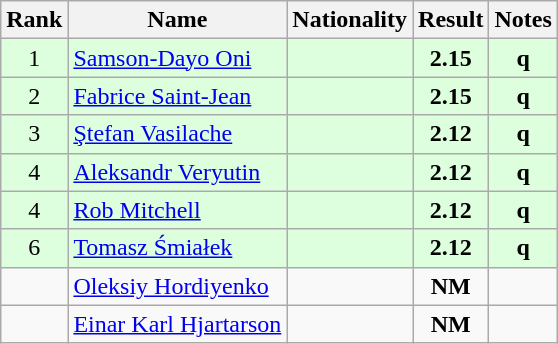<table class="wikitable sortable" style="text-align:center">
<tr>
<th>Rank</th>
<th>Name</th>
<th>Nationality</th>
<th>Result</th>
<th>Notes</th>
</tr>
<tr bgcolor=ddffdd>
<td>1</td>
<td align=left><a href='#'>Samson-Dayo Oni</a></td>
<td align=left></td>
<td><strong>2.15</strong></td>
<td><strong>q</strong></td>
</tr>
<tr bgcolor=ddffdd>
<td>2</td>
<td align=left><a href='#'>Fabrice Saint-Jean</a></td>
<td align=left></td>
<td><strong>2.15</strong></td>
<td><strong>q</strong></td>
</tr>
<tr bgcolor=ddffdd>
<td>3</td>
<td align=left><a href='#'>Ştefan Vasilache</a></td>
<td align=left></td>
<td><strong>2.12</strong></td>
<td><strong>q</strong></td>
</tr>
<tr bgcolor=ddffdd>
<td>4</td>
<td align=left><a href='#'>Aleksandr Veryutin</a></td>
<td align=left></td>
<td><strong>2.12</strong></td>
<td><strong>q</strong></td>
</tr>
<tr bgcolor=ddffdd>
<td>4</td>
<td align=left><a href='#'>Rob Mitchell</a></td>
<td align=left></td>
<td><strong>2.12</strong></td>
<td><strong>q</strong></td>
</tr>
<tr bgcolor=ddffdd>
<td>6</td>
<td align=left><a href='#'>Tomasz Śmiałek</a></td>
<td align=left></td>
<td><strong>2.12</strong></td>
<td><strong>q</strong></td>
</tr>
<tr>
<td></td>
<td align=left><a href='#'>Oleksiy Hordiyenko</a></td>
<td align=left></td>
<td><strong>NM</strong></td>
<td></td>
</tr>
<tr>
<td></td>
<td align=left><a href='#'>Einar Karl Hjartarson</a></td>
<td align=left></td>
<td><strong>NM</strong></td>
<td></td>
</tr>
</table>
